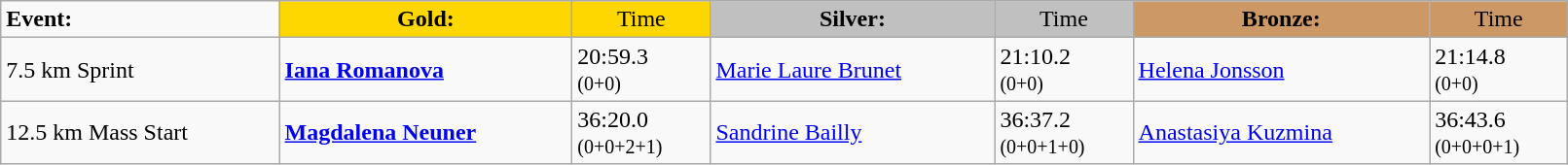<table class="wikitable" width=85%>
<tr>
<td><strong>Event:</strong></td>
<td style="text-align:center;background-color:gold;"><strong>Gold:</strong></td>
<td style="text-align:center;background-color:gold;">Time</td>
<td style="text-align:center;background-color:silver;"><strong>Silver:</strong></td>
<td style="text-align:center;background-color:silver;">Time</td>
<td style="text-align:center;background-color:#CC9966;"><strong>Bronze:</strong></td>
<td style="text-align:center;background-color:#CC9966;">Time</td>
</tr>
<tr>
<td>7.5 km Sprint<br></td>
<td><strong><a href='#'>Iana Romanova</a></strong><br><small></small></td>
<td>20:59.3<br><small>(0+0)</small></td>
<td><a href='#'>Marie Laure Brunet</a><br><small></small></td>
<td>21:10.2<br><small>(0+0)</small></td>
<td><a href='#'>Helena Jonsson</a><br><small></small></td>
<td>21:14.8<br><small>(0+0)</small></td>
</tr>
<tr>
<td>12.5 km Mass Start<br></td>
<td><strong><a href='#'>Magdalena Neuner</a></strong><br><small></small></td>
<td>36:20.0<br><small>(0+0+2+1)</small></td>
<td><a href='#'>Sandrine Bailly</a><br><small></small></td>
<td>36:37.2<br><small>(0+0+1+0)</small></td>
<td><a href='#'>Anastasiya Kuzmina</a><br><small></small></td>
<td>36:43.6<br><small>(0+0+0+1)</small></td>
</tr>
</table>
